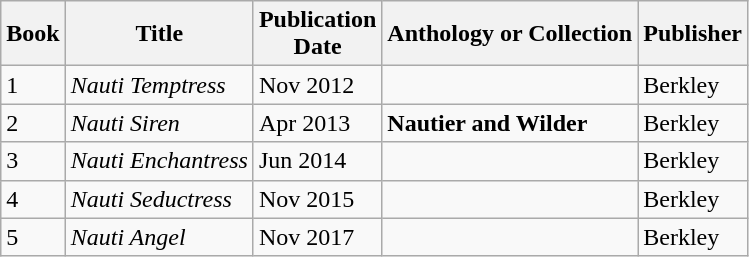<table class="wikitable">
<tr>
<th>Book<br></th>
<th>Title</th>
<th>Publication<br>Date</th>
<th>Anthology or Collection</th>
<th>Publisher</th>
</tr>
<tr>
<td>1</td>
<td><em>Nauti Temptress</em></td>
<td>Nov 2012</td>
<td></td>
<td>Berkley</td>
</tr>
<tr>
<td>2</td>
<td><em>Nauti Siren</em></td>
<td>Apr 2013</td>
<td><strong>Nautier and Wilder</strong></td>
<td>Berkley</td>
</tr>
<tr>
<td>3</td>
<td><em>Nauti Enchantress</em></td>
<td>Jun 2014</td>
<td></td>
<td>Berkley</td>
</tr>
<tr>
<td>4</td>
<td><em>Nauti Seductress</em></td>
<td>Nov 2015</td>
<td></td>
<td>Berkley</td>
</tr>
<tr>
<td>5</td>
<td><em>Nauti Angel</em></td>
<td>Nov 2017</td>
<td></td>
<td>Berkley</td>
</tr>
</table>
